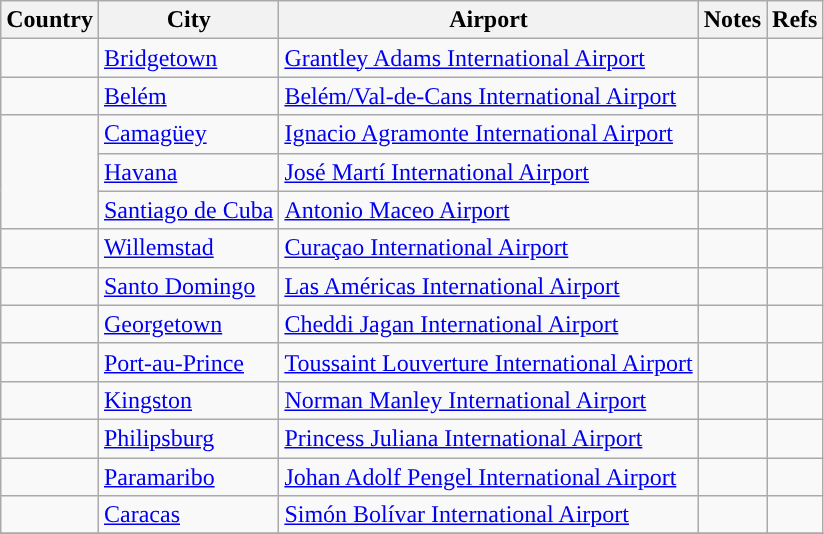<table class="sortable wikitable">
<tr>
<th>Country</th>
<th>City</th>
<th>Airport</th>
<th>Notes</th>
<th class=unsortable>Refs</th>
</tr>
<tr>
<td></td>
<td><a href='#'>Bridgetown</a></td>
<td><a href='#'>Grantley Adams International Airport</a></td>
<td></td>
<td></td>
</tr>
<tr>
<td></td>
<td><a href='#'>Belém</a></td>
<td><a href='#'>Belém/Val-de-Cans International Airport</a></td>
<td></td>
<td></td>
</tr>
<tr>
<td rowspan=3></td>
<td><a href='#'>Camagüey</a></td>
<td><a href='#'>Ignacio Agramonte International Airport</a></td>
<td align=center></td>
<td></td>
</tr>
<tr>
<td><a href='#'>Havana</a></td>
<td><a href='#'>José Martí International Airport</a></td>
<td align=center></td>
<td></td>
</tr>
<tr>
<td><a href='#'>Santiago de Cuba</a></td>
<td><a href='#'>Antonio Maceo Airport</a></td>
<td align=center></td>
<td></td>
</tr>
<tr>
<td></td>
<td><a href='#'>Willemstad</a></td>
<td><a href='#'>Curaçao International Airport</a></td>
<td align=center></td>
<td></td>
</tr>
<tr>
<td></td>
<td><a href='#'>Santo Domingo</a></td>
<td><a href='#'>Las Américas International Airport</a></td>
<td></td>
<td></td>
</tr>
<tr>
<td></td>
<td><a href='#'>Georgetown</a></td>
<td><a href='#'>Cheddi Jagan International Airport</a></td>
<td align=center></td>
<td></td>
</tr>
<tr>
<td></td>
<td><a href='#'>Port-au-Prince</a></td>
<td><a href='#'>Toussaint Louverture International Airport</a></td>
<td></td>
<td></td>
</tr>
<tr>
<td></td>
<td><a href='#'>Kingston</a></td>
<td><a href='#'>Norman Manley International Airport</a></td>
<td></td>
<td></td>
</tr>
<tr>
<td></td>
<td><a href='#'>Philipsburg</a></td>
<td><a href='#'>Princess Juliana International Airport</a></td>
<td></td>
<td></td>
</tr>
<tr>
<td></td>
<td><a href='#'>Paramaribo</a></td>
<td><a href='#'>Johan Adolf Pengel International Airport</a></td>
<td></td>
<td></td>
</tr>
<tr>
<td></td>
<td><a href='#'>Caracas</a></td>
<td><a href='#'>Simón Bolívar International Airport</a></td>
<td></td>
<td></td>
</tr>
<tr>
</tr>
</table>
